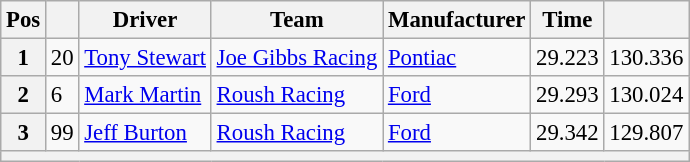<table class="wikitable" style="font-size:95%">
<tr>
<th>Pos</th>
<th></th>
<th>Driver</th>
<th>Team</th>
<th>Manufacturer</th>
<th>Time</th>
<th></th>
</tr>
<tr>
<th>1</th>
<td>20</td>
<td><a href='#'>Tony Stewart</a></td>
<td><a href='#'>Joe Gibbs Racing</a></td>
<td><a href='#'>Pontiac</a></td>
<td>29.223</td>
<td>130.336</td>
</tr>
<tr>
<th>2</th>
<td>6</td>
<td><a href='#'>Mark Martin</a></td>
<td><a href='#'>Roush Racing</a></td>
<td><a href='#'>Ford</a></td>
<td>29.293</td>
<td>130.024</td>
</tr>
<tr>
<th>3</th>
<td>99</td>
<td><a href='#'>Jeff Burton</a></td>
<td><a href='#'>Roush Racing</a></td>
<td><a href='#'>Ford</a></td>
<td>29.342</td>
<td>129.807</td>
</tr>
<tr>
<th colspan="7"></th>
</tr>
</table>
